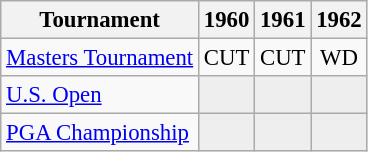<table class="wikitable" style="font-size:95%;text-align:center;">
<tr>
<th>Tournament</th>
<th>1960</th>
<th>1961</th>
<th>1962</th>
</tr>
<tr>
<td align=left><a href='#'>Masters Tournament</a></td>
<td>CUT</td>
<td>CUT</td>
<td>WD</td>
</tr>
<tr>
<td align=left><a href='#'>U.S. Open</a></td>
<td style="background:#eeeeee;"></td>
<td style="background:#eeeeee;"></td>
<td style="background:#eeeeee;"></td>
</tr>
<tr>
<td align=left><a href='#'>PGA Championship</a></td>
<td style="background:#eeeeee;"></td>
<td style="background:#eeeeee;"></td>
<td style="background:#eeeeee;"></td>
</tr>
</table>
